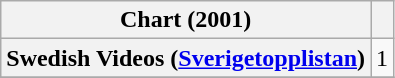<table class="wikitable sortable plainrowheaders" style="text-align:center;">
<tr>
<th scope="col">Chart (2001)</th>
<th scope="col"></th>
</tr>
<tr>
<th scope="row">Swedish Videos (<a href='#'>Sverigetopplistan</a>)</th>
<td>1</td>
</tr>
<tr>
</tr>
</table>
